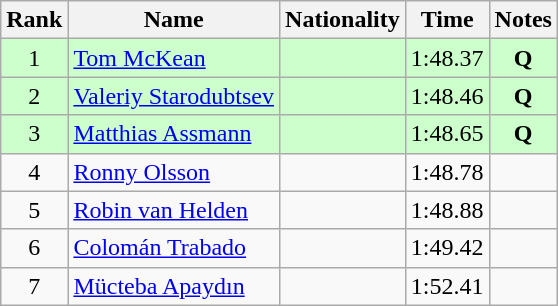<table class="wikitable sortable" style="text-align:center">
<tr>
<th>Rank</th>
<th>Name</th>
<th>Nationality</th>
<th>Time</th>
<th>Notes</th>
</tr>
<tr bgcolor=ccffcc>
<td>1</td>
<td align=left><a href='#'>Tom McKean</a></td>
<td align=left></td>
<td>1:48.37</td>
<td><strong>Q</strong></td>
</tr>
<tr bgcolor=ccffcc>
<td>2</td>
<td align=left><a href='#'>Valeriy Starodubtsev</a></td>
<td align=left></td>
<td>1:48.46</td>
<td><strong>Q</strong></td>
</tr>
<tr bgcolor=ccffcc>
<td>3</td>
<td align=left><a href='#'>Matthias Assmann</a></td>
<td align=left></td>
<td>1:48.65</td>
<td><strong>Q</strong></td>
</tr>
<tr>
<td>4</td>
<td align=left><a href='#'>Ronny Olsson</a></td>
<td align=left></td>
<td>1:48.78</td>
<td></td>
</tr>
<tr>
<td>5</td>
<td align=left><a href='#'>Robin van Helden</a></td>
<td align=left></td>
<td>1:48.88</td>
<td></td>
</tr>
<tr>
<td>6</td>
<td align=left><a href='#'>Colomán Trabado</a></td>
<td align=left></td>
<td>1:49.42</td>
<td></td>
</tr>
<tr>
<td>7</td>
<td align=left><a href='#'>Mücteba Apaydın</a></td>
<td align=left></td>
<td>1:52.41</td>
<td></td>
</tr>
</table>
